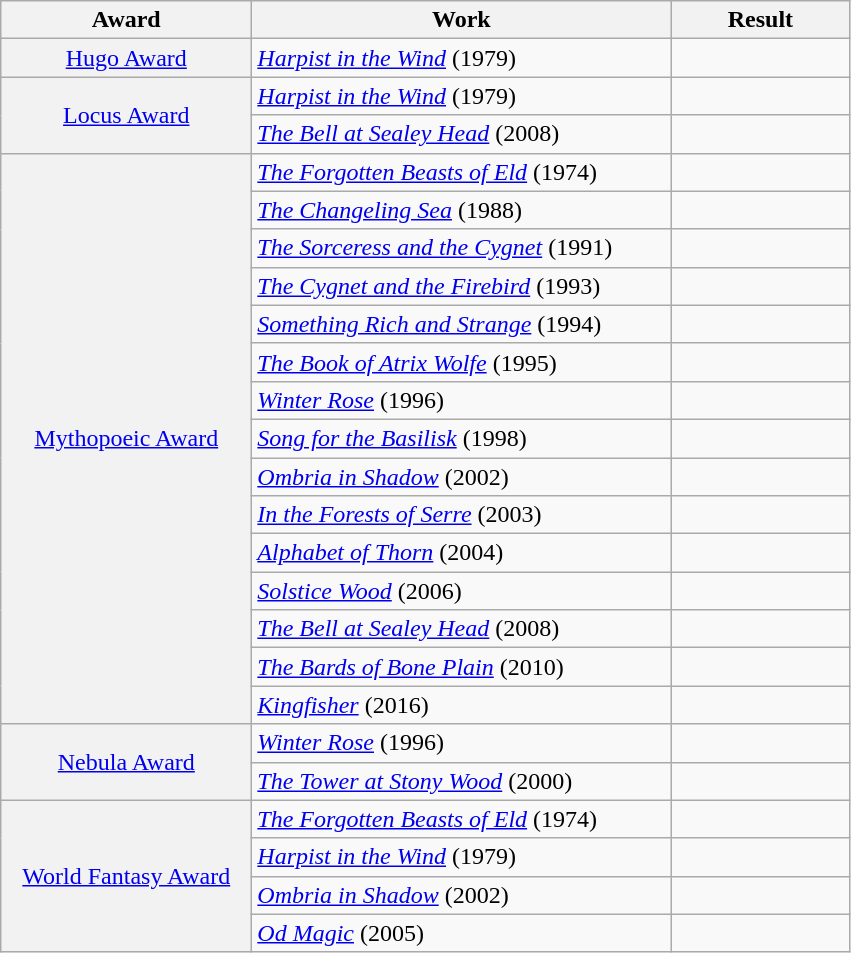<table class="wikitable sortable">
<tr>
<th scope=col style="width: 10em">Award</th>
<th scope=col style="width: 17em">Work</th>
<th scope=col style="width: 7em">Result</th>
</tr>
<tr>
<th scope=row style="font-weight: normal"><a href='#'>Hugo Award</a></th>
<td><em><a href='#'>Harpist in the Wind</a></em> (1979)</td>
<td></td>
</tr>
<tr>
<th scope=row rowspan=2 style="font-weight: normal"><a href='#'>Locus Award</a></th>
<td><em><a href='#'>Harpist in the Wind</a></em> (1979)</td>
<td></td>
</tr>
<tr>
<td><em><a href='#'>The Bell at Sealey Head</a></em> (2008)</td>
<td></td>
</tr>
<tr>
<th scope=row rowspan=15 style="font-weight: normal"><a href='#'>Mythopoeic Award</a></th>
<td><em><a href='#'>The Forgotten Beasts of Eld</a></em> (1974)</td>
<td></td>
</tr>
<tr>
<td><em><a href='#'>The Changeling Sea</a></em> (1988)</td>
<td></td>
</tr>
<tr>
<td><em><a href='#'>The Sorceress and the Cygnet</a></em> (1991)</td>
<td></td>
</tr>
<tr>
<td><em><a href='#'>The Cygnet and the Firebird</a></em> (1993)</td>
<td></td>
</tr>
<tr>
<td><em><a href='#'>Something Rich and Strange</a></em> (1994)</td>
<td></td>
</tr>
<tr>
<td><em><a href='#'>The Book of Atrix Wolfe</a></em> (1995)</td>
<td></td>
</tr>
<tr>
<td><em><a href='#'>Winter Rose</a></em> (1996)</td>
<td></td>
</tr>
<tr>
<td><em><a href='#'>Song for the Basilisk</a></em> (1998)</td>
<td></td>
</tr>
<tr>
<td><em><a href='#'>Ombria in Shadow</a></em> (2002)</td>
<td></td>
</tr>
<tr>
<td><em><a href='#'>In the Forests of Serre</a></em> (2003)</td>
<td></td>
</tr>
<tr>
<td><em><a href='#'>Alphabet of Thorn</a></em> (2004)</td>
<td></td>
</tr>
<tr>
<td><em><a href='#'>Solstice Wood</a></em> (2006)</td>
<td></td>
</tr>
<tr>
<td><em><a href='#'>The Bell at Sealey Head</a></em> (2008)</td>
<td></td>
</tr>
<tr>
<td><em><a href='#'>The Bards of Bone Plain</a></em> (2010)</td>
<td></td>
</tr>
<tr>
<td><em><a href='#'> Kingfisher</a></em> (2016)</td>
<td></td>
</tr>
<tr>
<th scope=row rowspan=2 style="font-weight: normal"><a href='#'>Nebula Award</a></th>
<td><em><a href='#'>Winter Rose</a></em> (1996)</td>
<td></td>
</tr>
<tr>
<td><em><a href='#'>The Tower at Stony Wood</a></em> (2000)</td>
<td></td>
</tr>
<tr>
<th scope=row rowspan=4 style="font-weight: normal"><a href='#'>World Fantasy Award</a></th>
<td><em><a href='#'>The Forgotten Beasts of Eld</a></em> (1974)</td>
<td></td>
</tr>
<tr>
<td><em><a href='#'>Harpist in the Wind</a></em> (1979)</td>
<td></td>
</tr>
<tr>
<td><em><a href='#'>Ombria in Shadow</a></em> (2002)</td>
<td></td>
</tr>
<tr>
<td><em><a href='#'>Od Magic</a></em> (2005)</td>
<td></td>
</tr>
</table>
